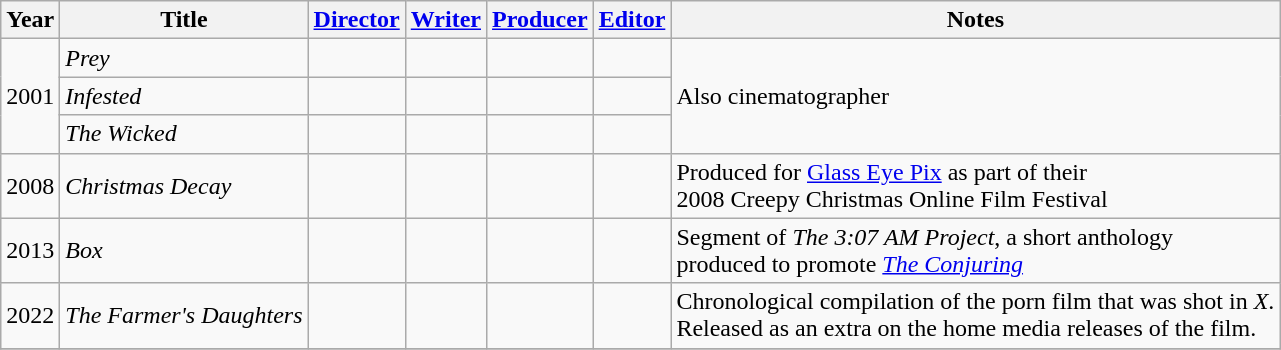<table class="wikitable">
<tr>
<th scope="col">Year</th>
<th scope="col">Title</th>
<th scope="col"><a href='#'>Director</a></th>
<th scope="col"><a href='#'>Writer</a></th>
<th scope="col"><a href='#'>Producer</a></th>
<th scope="col"><a href='#'>Editor</a></th>
<th scope="col">Notes</th>
</tr>
<tr>
<td rowspan="3">2001</td>
<td scope="row"><em>Prey</em></td>
<td></td>
<td></td>
<td></td>
<td></td>
<td rowspan=3>Also cinematographer</td>
</tr>
<tr>
<td scope="row"><em>Infested</em></td>
<td></td>
<td></td>
<td></td>
<td></td>
</tr>
<tr>
<td scope="row"><em>The Wicked</em></td>
<td></td>
<td></td>
<td></td>
<td></td>
</tr>
<tr>
<td>2008</td>
<td scope="row"><em>Christmas Decay</em></td>
<td></td>
<td></td>
<td></td>
<td></td>
<td>Produced for <a href='#'>Glass Eye Pix</a> as part of their<br>2008 Creepy Christmas Online Film Festival</td>
</tr>
<tr>
<td>2013</td>
<td scope="row"><em>Box</em></td>
<td></td>
<td></td>
<td></td>
<td></td>
<td>Segment of <em>The 3:07 AM Project</em>, a short anthology<br>produced to promote <em><a href='#'>The Conjuring</a></em></td>
</tr>
<tr>
<td>2022</td>
<td scope="row"><em>The Farmer's Daughters</em></td>
<td></td>
<td></td>
<td></td>
<td></td>
<td>Chronological compilation of the porn film that was shot in <em>X</em>.<br>Released as an extra on the home media releases of the film.</td>
</tr>
<tr>
</tr>
</table>
